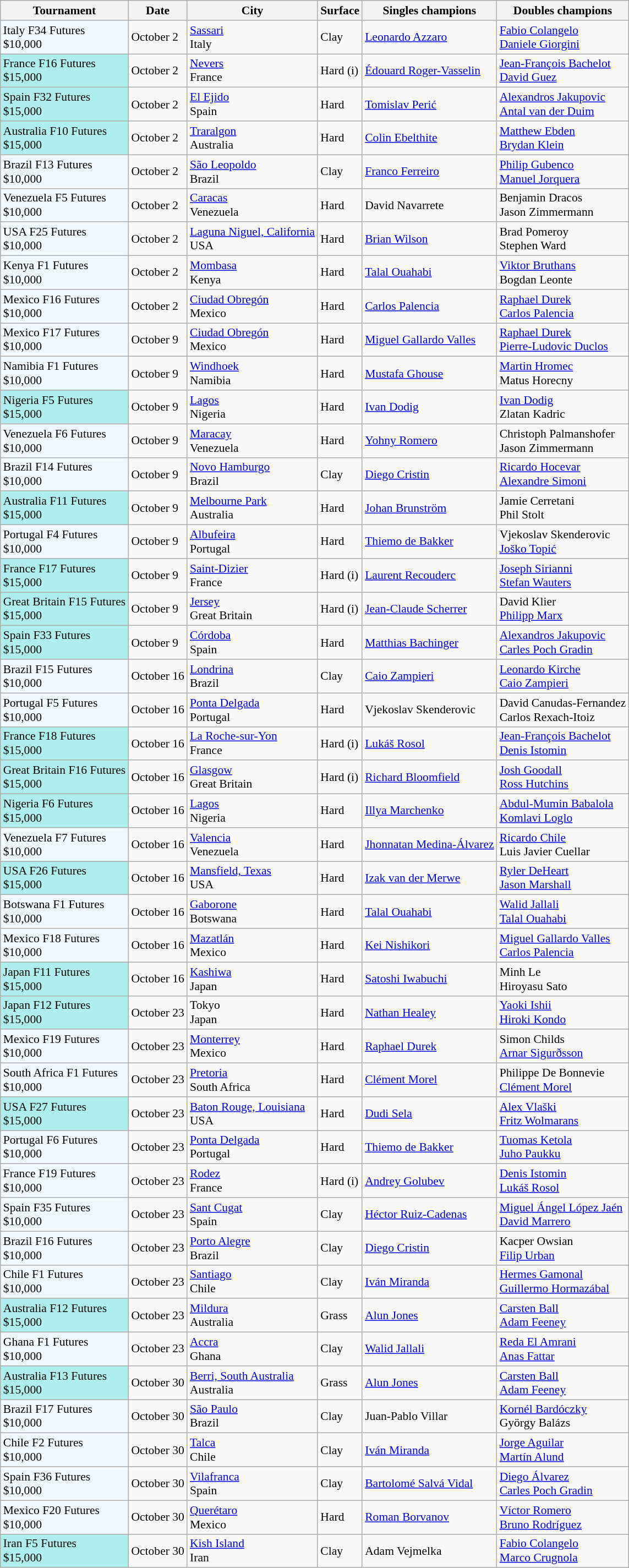<table class="sortable wikitable" style="font-size:90%">
<tr>
<th>Tournament</th>
<th>Date</th>
<th>City</th>
<th>Surface</th>
<th>Singles champions</th>
<th>Doubles champions</th>
</tr>
<tr>
<td style="background:#f0f8ff;">Italy F34 Futures<br>$10,000</td>
<td>October 2</td>
<td><a href='#'>Sassari</a><br>Italy</td>
<td>Clay</td>
<td> <a href='#'>Leonardo Azzaro</a></td>
<td> <a href='#'>Fabio Colangelo</a><br> <a href='#'>Daniele Giorgini</a></td>
</tr>
<tr>
<td style="background:#afeeee;">France F16 Futures<br>$15,000</td>
<td>October 2</td>
<td><a href='#'>Nevers</a><br>France</td>
<td>Hard (i)</td>
<td> <a href='#'>Édouard Roger-Vasselin</a></td>
<td> <a href='#'>Jean-François Bachelot</a><br> <a href='#'>David Guez</a></td>
</tr>
<tr>
<td style="background:#afeeee;">Spain F32 Futures<br>$15,000</td>
<td>October 2</td>
<td><a href='#'>El Ejido</a><br>Spain</td>
<td>Hard</td>
<td> <a href='#'>Tomislav Perić</a></td>
<td> <a href='#'>Alexandros Jakupovic</a><br> <a href='#'>Antal van der Duim</a></td>
</tr>
<tr>
<td style="background:#afeeee;">Australia F10 Futures<br>$15,000</td>
<td>October 2</td>
<td><a href='#'>Traralgon</a><br>Australia</td>
<td>Hard</td>
<td> <a href='#'>Colin Ebelthite</a></td>
<td> <a href='#'>Matthew Ebden</a><br> <a href='#'>Brydan Klein</a></td>
</tr>
<tr>
<td style="background:#f0f8ff;">Brazil F13 Futures<br>$10,000</td>
<td>October 2</td>
<td><a href='#'>São Leopoldo</a><br>Brazil</td>
<td>Clay</td>
<td> <a href='#'>Franco Ferreiro</a></td>
<td> <a href='#'>Philip Gubenco</a><br> <a href='#'>Manuel Jorquera</a></td>
</tr>
<tr>
<td style="background:#f0f8ff;">Venezuela F5 Futures<br>$10,000</td>
<td>October 2</td>
<td><a href='#'>Caracas</a><br>Venezuela</td>
<td>Hard</td>
<td> David Navarrete</td>
<td> Benjamin Dracos<br> Jason Zimmermann</td>
</tr>
<tr>
<td style="background:#f0f8ff;">USA F25 Futures<br>$10,000</td>
<td>October 2</td>
<td><a href='#'>Laguna Niguel, California</a><br>USA</td>
<td>Hard</td>
<td> <a href='#'>Brian Wilson</a></td>
<td> Brad Pomeroy<br> Stephen Ward</td>
</tr>
<tr>
<td style="background:#f0f8ff;">Kenya F1 Futures<br>$10,000</td>
<td>October 2</td>
<td><a href='#'>Mombasa</a><br>Kenya</td>
<td>Hard</td>
<td> <a href='#'>Talal Ouahabi</a></td>
<td> <a href='#'>Viktor Bruthans</a><br> Bogdan Leonte</td>
</tr>
<tr>
<td style="background:#f0f8ff;">Mexico F16 Futures<br>$10,000</td>
<td>October 2</td>
<td><a href='#'>Ciudad Obregón</a><br>Mexico</td>
<td>Hard</td>
<td> <a href='#'>Carlos Palencia</a></td>
<td> <a href='#'>Raphael Durek</a><br> <a href='#'>Carlos Palencia</a></td>
</tr>
<tr>
<td style="background:#f0f8ff;">Mexico F17 Futures<br>$10,000</td>
<td>October 9</td>
<td><a href='#'>Ciudad Obregón</a><br>Mexico</td>
<td>Hard</td>
<td> <a href='#'>Miguel Gallardo Valles</a></td>
<td> <a href='#'>Raphael Durek</a><br> <a href='#'>Pierre-Ludovic Duclos</a></td>
</tr>
<tr>
<td style="background:#f0f8ff;">Namibia F1 Futures<br>$10,000</td>
<td>October 9</td>
<td><a href='#'>Windhoek</a><br>Namibia</td>
<td>Hard</td>
<td> <a href='#'>Mustafa Ghouse</a></td>
<td> <a href='#'>Martin Hromec</a><br> Matus Horecny</td>
</tr>
<tr>
<td style="background:#afeeee;">Nigeria F5 Futures<br>$15,000</td>
<td>October 9</td>
<td><a href='#'>Lagos</a><br>Nigeria</td>
<td>Hard</td>
<td> <a href='#'>Ivan Dodig</a></td>
<td> <a href='#'>Ivan Dodig</a><br> Zlatan Kadric</td>
</tr>
<tr>
<td style="background:#f0f8ff;">Venezuela F6 Futures<br>$10,000</td>
<td>October 9</td>
<td><a href='#'>Maracay</a><br>Venezuela</td>
<td>Hard</td>
<td> <a href='#'>Yohny Romero</a></td>
<td> Christoph Palmanshofer<br> Jason Zimmermann</td>
</tr>
<tr>
<td style="background:#f0f8ff;">Brazil F14 Futures<br>$10,000</td>
<td>October 9</td>
<td><a href='#'>Novo Hamburgo</a><br>Brazil</td>
<td>Clay</td>
<td> <a href='#'>Diego Cristin</a></td>
<td> <a href='#'>Ricardo Hocevar</a><br> <a href='#'>Alexandre Simoni</a></td>
</tr>
<tr>
<td style="background:#afeeee;">Australia F11 Futures<br>$15,000</td>
<td>October 9</td>
<td><a href='#'>Melbourne Park</a><br>Australia</td>
<td>Hard</td>
<td> <a href='#'>Johan Brunström</a></td>
<td> Jamie Cerretani<br> Phil Stolt</td>
</tr>
<tr>
<td style="background:#f0f8ff;">Portugal F4 Futures<br>$10,000</td>
<td>October 9</td>
<td><a href='#'>Albufeira</a><br>Portugal</td>
<td>Hard</td>
<td> <a href='#'>Thiemo de Bakker</a></td>
<td> Vjekoslav Skenderovic<br> <a href='#'>Joško Topić</a></td>
</tr>
<tr>
<td style="background:#afeeee;">France F17 Futures<br>$15,000</td>
<td>October 9</td>
<td><a href='#'>Saint-Dizier</a><br>France</td>
<td>Hard (i)</td>
<td> <a href='#'>Laurent Recouderc</a></td>
<td> <a href='#'>Joseph Sirianni</a><br> <a href='#'>Stefan Wauters</a></td>
</tr>
<tr>
<td style="background:#afeeee;">Great Britain F15 Futures<br>$15,000</td>
<td>October 9</td>
<td><a href='#'>Jersey</a><br>Great Britain</td>
<td>Hard (i)</td>
<td> <a href='#'>Jean-Claude Scherrer</a></td>
<td> David Klier<br> <a href='#'>Philipp Marx</a></td>
</tr>
<tr>
<td style="background:#afeeee;">Spain F33 Futures<br>$15,000</td>
<td>October 9</td>
<td><a href='#'>Córdoba</a><br>Spain</td>
<td>Hard</td>
<td> <a href='#'>Matthias Bachinger</a></td>
<td> <a href='#'>Alexandros Jakupovic</a><br> <a href='#'>Carles Poch Gradin</a></td>
</tr>
<tr>
<td style="background:#f0f8ff;">Brazil F15 Futures<br>$10,000</td>
<td>October 16</td>
<td><a href='#'>Londrina</a><br>Brazil</td>
<td>Clay</td>
<td> <a href='#'>Caio Zampieri</a></td>
<td> <a href='#'>Leonardo Kirche</a><br> <a href='#'>Caio Zampieri</a></td>
</tr>
<tr>
<td style="background:#f0f8ff;">Portugal F5 Futures<br>$10,000</td>
<td>October 16</td>
<td><a href='#'>Ponta Delgada</a><br>Portugal</td>
<td>Hard</td>
<td> Vjekoslav Skenderovic</td>
<td> David Canudas-Fernandez<br> Carlos Rexach-Itoiz</td>
</tr>
<tr>
<td style="background:#afeeee;">France F18 Futures<br>$15,000</td>
<td>October 16</td>
<td><a href='#'>La Roche-sur-Yon</a><br>France</td>
<td>Hard (i)</td>
<td> <a href='#'>Lukáš Rosol</a></td>
<td> <a href='#'>Jean-François Bachelot</a><br> <a href='#'>Denis Istomin</a></td>
</tr>
<tr>
<td style="background:#afeeee;">Great Britain F16 Futures<br>$15,000</td>
<td>October 16</td>
<td><a href='#'>Glasgow</a><br>Great Britain</td>
<td>Hard (i)</td>
<td> <a href='#'>Richard Bloomfield</a></td>
<td> <a href='#'>Josh Goodall</a><br> <a href='#'>Ross Hutchins</a></td>
</tr>
<tr>
<td style="background:#afeeee;">Nigeria F6 Futures<br>$15,000</td>
<td>October 16</td>
<td><a href='#'>Lagos</a><br>Nigeria</td>
<td>Hard</td>
<td> <a href='#'>Illya Marchenko</a></td>
<td> <a href='#'>Abdul-Mumin Babalola</a><br> <a href='#'>Komlavi Loglo</a></td>
</tr>
<tr>
<td style="background:#f0f8ff;">Venezuela F7 Futures<br>$10,000</td>
<td>October 16</td>
<td><a href='#'>Valencia</a><br>Venezuela</td>
<td>Hard</td>
<td> <a href='#'>Jhonnatan Medina-Álvarez</a></td>
<td> <a href='#'>Ricardo Chile</a><br> Luis Javier Cuellar</td>
</tr>
<tr>
<td style="background:#afeeee;">USA F26 Futures<br>$15,000</td>
<td>October 16</td>
<td><a href='#'>Mansfield, Texas</a><br>USA</td>
<td>Hard</td>
<td> <a href='#'>Izak van der Merwe</a></td>
<td> <a href='#'>Ryler DeHeart</a><br> <a href='#'>Jason Marshall</a></td>
</tr>
<tr>
<td style="background:#f0f8ff;">Botswana F1 Futures<br>$10,000</td>
<td>October 16</td>
<td><a href='#'>Gaborone</a><br>Botswana</td>
<td>Hard</td>
<td> <a href='#'>Talal Ouahabi</a></td>
<td> <a href='#'>Walid Jallali</a><br> <a href='#'>Talal Ouahabi</a></td>
</tr>
<tr>
<td style="background:#f0f8ff;">Mexico F18 Futures<br>$10,000</td>
<td>October 16</td>
<td><a href='#'>Mazatlán</a><br>Mexico</td>
<td>Hard</td>
<td> <a href='#'>Kei Nishikori</a></td>
<td> <a href='#'>Miguel Gallardo Valles</a><br> <a href='#'>Carlos Palencia</a></td>
</tr>
<tr>
<td style="background:#afeeee;">Japan F11 Futures<br>$15,000</td>
<td>October 16</td>
<td><a href='#'>Kashiwa</a><br>Japan</td>
<td>Hard</td>
<td> <a href='#'>Satoshi Iwabuchi</a></td>
<td> Minh Le<br> Hiroyasu Sato</td>
</tr>
<tr>
<td style="background:#afeeee;">Japan F12 Futures<br>$15,000</td>
<td>October 23</td>
<td>Tokyo<br>Japan</td>
<td>Hard</td>
<td> <a href='#'>Nathan Healey</a></td>
<td> <a href='#'>Yaoki Ishii</a><br> <a href='#'>Hiroki Kondo</a></td>
</tr>
<tr>
<td style="background:#f0f8ff;">Mexico F19 Futures<br>$10,000</td>
<td>October 23</td>
<td><a href='#'>Monterrey</a><br>Mexico</td>
<td>Hard</td>
<td> <a href='#'>Raphael Durek</a></td>
<td> Simon Childs<br> <a href='#'>Arnar Sigurðsson</a></td>
</tr>
<tr>
<td style="background:#f0f8ff;">South Africa F1 Futures<br>$10,000</td>
<td>October 23</td>
<td><a href='#'>Pretoria</a><br>South Africa</td>
<td>Hard</td>
<td> <a href='#'>Clément Morel</a></td>
<td> Philippe De Bonnevie<br> <a href='#'>Clément Morel</a></td>
</tr>
<tr>
<td style="background:#afeeee;">USA F27 Futures<br>$15,000</td>
<td>October 23</td>
<td><a href='#'>Baton Rouge, Louisiana</a><br>USA</td>
<td>Hard</td>
<td> <a href='#'>Dudi Sela</a></td>
<td> <a href='#'>Alex Vlaški</a><br> <a href='#'>Fritz Wolmarans</a></td>
</tr>
<tr>
<td style="background:#f0f8ff;">Portugal F6 Futures<br>$10,000</td>
<td>October 23</td>
<td><a href='#'>Ponta Delgada</a><br>Portugal</td>
<td>Hard</td>
<td> <a href='#'>Thiemo de Bakker</a></td>
<td> <a href='#'>Tuomas Ketola</a><br> <a href='#'>Juho Paukku</a></td>
</tr>
<tr>
<td style="background:#f0f8ff;">France F19 Futures<br>$10,000</td>
<td>October 23</td>
<td><a href='#'>Rodez</a><br>France</td>
<td>Hard (i)</td>
<td> <a href='#'>Andrey Golubev</a></td>
<td> <a href='#'>Denis Istomin</a><br> <a href='#'>Lukáš Rosol</a></td>
</tr>
<tr>
<td style="background:#f0f8ff;">Spain F35 Futures<br>$10,000</td>
<td>October 23</td>
<td><a href='#'>Sant Cugat</a><br>Spain</td>
<td>Clay</td>
<td> <a href='#'>Héctor Ruiz-Cadenas</a></td>
<td> <a href='#'>Miguel Ángel López Jaén</a><br> <a href='#'>David Marrero</a></td>
</tr>
<tr>
<td style="background:#f0f8ff;">Brazil F16 Futures<br>$10,000</td>
<td>October 23</td>
<td><a href='#'>Porto Alegre</a><br>Brazil</td>
<td>Clay</td>
<td> <a href='#'>Diego Cristin</a></td>
<td> Kacper Owsian<br> <a href='#'>Filip Urban</a></td>
</tr>
<tr>
<td style="background:#f0f8ff;">Chile F1 Futures<br>$10,000</td>
<td>October 23</td>
<td><a href='#'>Santiago</a><br>Chile</td>
<td>Clay</td>
<td> <a href='#'>Iván Miranda</a></td>
<td> <a href='#'>Hermes Gamonal</a><br> <a href='#'>Guillermo Hormazábal</a></td>
</tr>
<tr>
<td style="background:#afeeee;">Australia F12 Futures<br>$15,000</td>
<td>October 23</td>
<td><a href='#'>Mildura</a><br>Australia</td>
<td>Grass</td>
<td> <a href='#'>Alun Jones</a></td>
<td> <a href='#'>Carsten Ball</a><br> <a href='#'>Adam Feeney</a></td>
</tr>
<tr>
<td style="background:#f0f8ff;">Ghana F1 Futures<br>$10,000</td>
<td>October 23</td>
<td><a href='#'>Accra</a><br>Ghana</td>
<td>Clay</td>
<td> <a href='#'>Walid Jallali</a></td>
<td> <a href='#'>Reda El Amrani</a><br> <a href='#'>Anas Fattar</a></td>
</tr>
<tr>
<td style="background:#afeeee;">Australia F13 Futures<br>$15,000</td>
<td>October 30</td>
<td><a href='#'>Berri, South Australia</a><br>Australia</td>
<td>Grass</td>
<td> <a href='#'>Alun Jones</a></td>
<td> <a href='#'>Carsten Ball</a><br> <a href='#'>Adam Feeney</a></td>
</tr>
<tr>
<td style="background:#f0f8ff;">Brazil F17 Futures<br>$10,000</td>
<td>October 30</td>
<td><a href='#'>São Paulo</a><br>Brazil</td>
<td>Clay</td>
<td> Juan-Pablo Villar</td>
<td> <a href='#'>Kornél Bardóczky</a><br> György Balázs</td>
</tr>
<tr>
<td style="background:#f0f8ff;">Chile F2 Futures<br>$10,000</td>
<td>October 30</td>
<td><a href='#'>Talca</a><br>Chile</td>
<td>Clay</td>
<td> <a href='#'>Iván Miranda</a></td>
<td> <a href='#'>Jorge Aguilar</a><br> <a href='#'>Martín Alund</a></td>
</tr>
<tr>
<td style="background:#f0f8ff;">Spain F36 Futures<br>$10,000</td>
<td>October 30</td>
<td><a href='#'>Vilafranca</a><br>Spain</td>
<td>Clay</td>
<td> <a href='#'>Bartolomé Salvá Vidal</a></td>
<td> <a href='#'>Diego Álvarez</a><br> <a href='#'>Carles Poch Gradin</a></td>
</tr>
<tr>
<td style="background:#f0f8ff;">Mexico F20 Futures<br>$10,000</td>
<td>October 30</td>
<td><a href='#'>Querétaro</a><br>Mexico</td>
<td>Hard</td>
<td> <a href='#'>Roman Borvanov</a></td>
<td> <a href='#'>Víctor Romero</a><br> <a href='#'>Bruno Rodríguez</a></td>
</tr>
<tr>
<td style="background:#afeeee;">Iran F5 Futures<br>$15,000</td>
<td>October 30</td>
<td><a href='#'>Kish Island</a><br>Iran</td>
<td>Clay</td>
<td> Adam Vejmelka</td>
<td> <a href='#'>Fabio Colangelo</a><br> <a href='#'>Marco Crugnola</a></td>
</tr>
</table>
